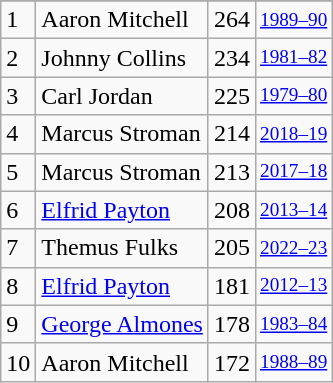<table class="wikitable">
<tr>
</tr>
<tr>
<td>1</td>
<td>Aaron Mitchell</td>
<td>264</td>
<td style="font-size:80%;"><a href='#'>1989–90</a></td>
</tr>
<tr>
<td>2</td>
<td>Johnny Collins</td>
<td>234</td>
<td style="font-size:80%;"><a href='#'>1981–82</a></td>
</tr>
<tr>
<td>3</td>
<td>Carl Jordan</td>
<td>225</td>
<td style="font-size:80%;"><a href='#'>1979–80</a></td>
</tr>
<tr>
<td>4</td>
<td>Marcus Stroman</td>
<td>214</td>
<td style="font-size:80%;"><a href='#'>2018–19</a></td>
</tr>
<tr>
<td>5</td>
<td>Marcus Stroman</td>
<td>213</td>
<td style="font-size:80%;"><a href='#'>2017–18</a></td>
</tr>
<tr>
<td>6</td>
<td><a href='#'>Elfrid Payton</a></td>
<td>208</td>
<td style="font-size:80%;"><a href='#'>2013–14</a></td>
</tr>
<tr>
<td>7</td>
<td>Themus Fulks</td>
<td>205</td>
<td style="font-size:80%;"><a href='#'>2022–23</a></td>
</tr>
<tr>
<td>8</td>
<td><a href='#'>Elfrid Payton</a></td>
<td>181</td>
<td style="font-size:80%;"><a href='#'>2012–13</a></td>
</tr>
<tr>
<td>9</td>
<td><a href='#'>George Almones</a></td>
<td>178</td>
<td style="font-size:80%;"><a href='#'>1983–84</a></td>
</tr>
<tr>
<td>10</td>
<td>Aaron Mitchell</td>
<td>172</td>
<td style="font-size:80%;"><a href='#'>1988–89</a></td>
</tr>
</table>
